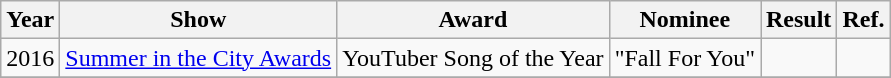<table class="wikitable sortable">
<tr>
<th>Year</th>
<th>Show</th>
<th>Award</th>
<th>Nominee</th>
<th>Result</th>
<th>Ref.</th>
</tr>
<tr>
<td>2016</td>
<td><a href='#'>Summer in the City Awards</a></td>
<td>YouTuber Song of the Year</td>
<td>"Fall For You"</td>
<td></td>
<td></td>
</tr>
<tr>
</tr>
</table>
